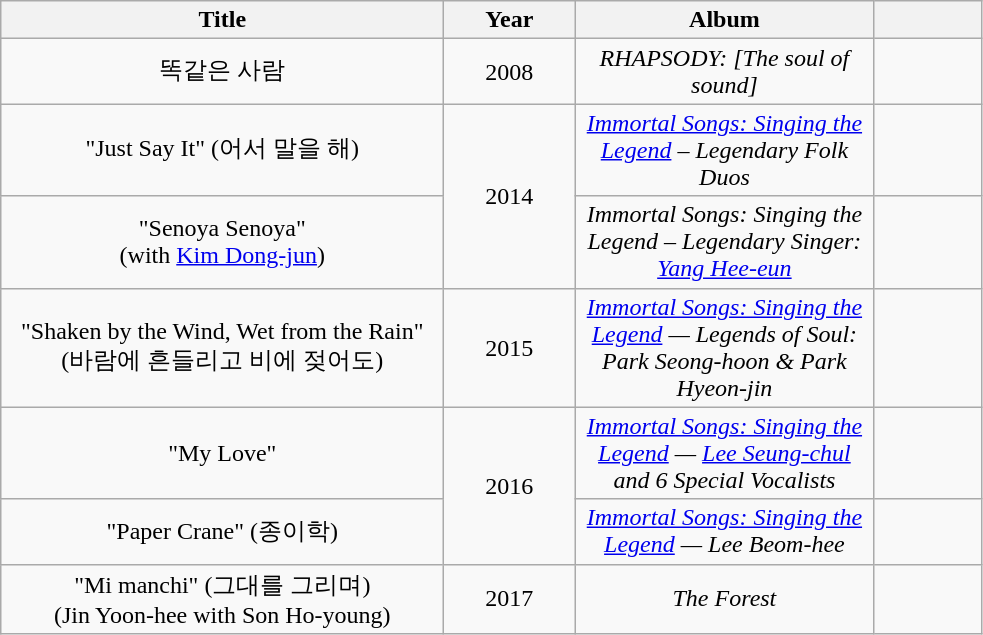<table class="wikitable" style="text-align:center;">
<tr>
<th style="width:18em;">Title</th>
<th style="width:5em;">Year</th>
<th style="width:12em;">Album</th>
<th style="width:4em;"></th>
</tr>
<tr>
<td>똑같은 사람</td>
<td>2008</td>
<td><em>RHAPSODY: [The soul of sound]</em></td>
<td></td>
</tr>
<tr>
<td>"Just Say It" (어서 말을 해)</td>
<td rowspan="2">2014</td>
<td><em><a href='#'>Immortal Songs: Singing the Legend</a> – Legendary Folk Duos</em></td>
<td></td>
</tr>
<tr>
<td>"Senoya Senoya"<br>(with <a href='#'>Kim Dong-jun</a>)</td>
<td><em>Immortal Songs: Singing the Legend – Legendary Singer: <a href='#'>Yang Hee-eun</a></em></td>
<td></td>
</tr>
<tr>
<td>"Shaken by the Wind, Wet from the Rain" (바람에 흔들리고 비에 젖어도)</td>
<td>2015</td>
<td><em><a href='#'>Immortal Songs: Singing the Legend</a> — Legends of Soul: Park Seong-hoon & Park Hyeon-jin</em></td>
<td></td>
</tr>
<tr>
<td>"My Love"</td>
<td rowspan="2">2016</td>
<td><em><a href='#'>Immortal Songs: Singing the Legend</a> — <a href='#'>Lee Seung-chul</a> and 6 Special Vocalists</em></td>
<td></td>
</tr>
<tr>
<td>"Paper Crane" (종이학)</td>
<td><em><a href='#'>Immortal Songs: Singing the Legend</a> — Lee Beom-hee</em></td>
<td></td>
</tr>
<tr>
<td>"Mi manchi" (그대를 그리며)<br>(Jin Yoon-hee with Son Ho-young)</td>
<td>2017</td>
<td><em>The Forest</em></td>
<td></td>
</tr>
</table>
